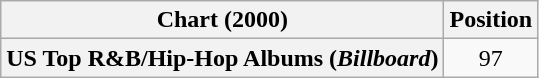<table class="wikitable plainrowheaders" style="text-align:center;">
<tr>
<th scope="col">Chart (2000)</th>
<th scope="col">Position</th>
</tr>
<tr>
<th scope="row">US Top R&B/Hip-Hop Albums (<em>Billboard</em>)</th>
<td>97</td>
</tr>
</table>
